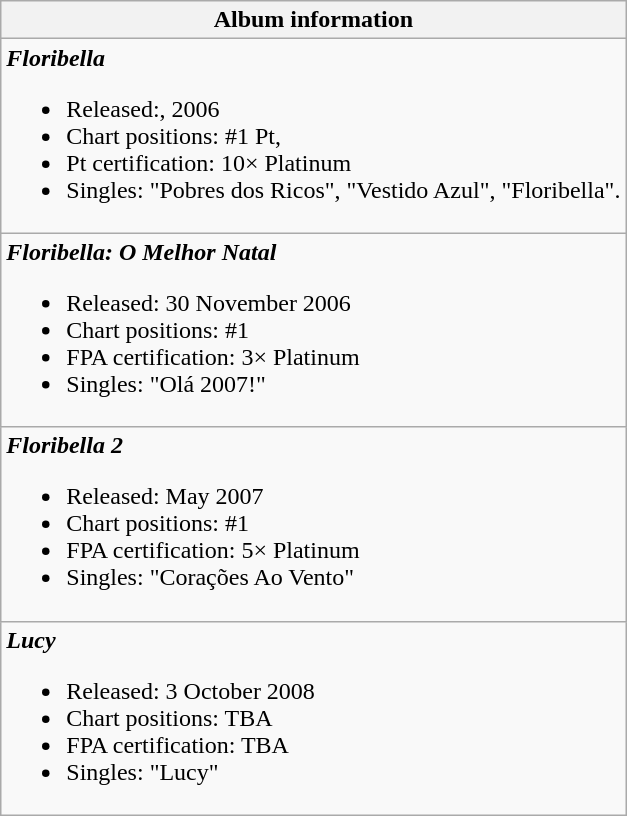<table class="wikitable">
<tr>
<th align="left">Album information</th>
</tr>
<tr>
<td align="left"><strong><em>Floribella</em></strong><br><ul><li>Released:, 2006</li><li>Chart positions: #1 Pt,</li><li>Pt certification: 10× Platinum</li><li>Singles: "Pobres dos Ricos", "Vestido Azul", "Floribella".</li></ul></td>
</tr>
<tr>
<td align="left"><strong><em>Floribella: O Melhor Natal</em></strong><br><ul><li>Released: 30 November 2006</li><li>Chart positions: #1</li><li>FPA certification: 3× Platinum</li><li>Singles: "Olá 2007!"</li></ul></td>
</tr>
<tr>
<td align="left"><strong><em>Floribella 2</em></strong><br><ul><li>Released: May 2007</li><li>Chart positions: #1</li><li>FPA certification: 5× Platinum</li><li>Singles: "Corações Ao Vento"</li></ul></td>
</tr>
<tr>
<td align="left"><strong><em>Lucy</em></strong><br><ul><li>Released: 3 October 2008</li><li>Chart positions: TBA</li><li>FPA certification: TBA</li><li>Singles: "Lucy"</li></ul></td>
</tr>
</table>
